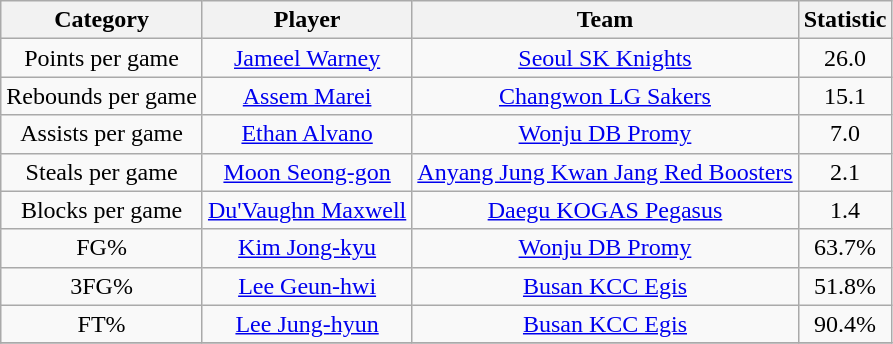<table class="wikitable" style="text-align:center">
<tr>
<th>Category</th>
<th>Player</th>
<th>Team</th>
<th>Statistic</th>
</tr>
<tr>
<td>Points per game</td>
<td> <a href='#'>Jameel Warney</a></td>
<td><a href='#'>Seoul SK Knights</a></td>
<td>26.0</td>
</tr>
<tr>
<td>Rebounds per game</td>
<td> <a href='#'>Assem Marei</a></td>
<td><a href='#'>Changwon LG Sakers</a></td>
<td>15.1</td>
</tr>
<tr>
<td>Assists per game</td>
<td> <a href='#'>Ethan Alvano</a></td>
<td><a href='#'>Wonju DB Promy</a></td>
<td>7.0</td>
</tr>
<tr>
<td>Steals per game</td>
<td> <a href='#'>Moon Seong-gon</a></td>
<td><a href='#'>Anyang Jung Kwan Jang Red Boosters</a></td>
<td>2.1</td>
</tr>
<tr>
<td>Blocks per game</td>
<td> <a href='#'>Du'Vaughn Maxwell</a></td>
<td><a href='#'>Daegu KOGAS Pegasus</a></td>
<td>1.4</td>
</tr>
<tr>
<td>FG%</td>
<td> <a href='#'>Kim Jong-kyu</a></td>
<td><a href='#'>Wonju DB Promy</a></td>
<td>63.7%</td>
</tr>
<tr>
<td>3FG%</td>
<td> <a href='#'>Lee Geun-hwi</a></td>
<td><a href='#'>Busan KCC Egis</a></td>
<td>51.8%</td>
</tr>
<tr>
<td>FT%</td>
<td> <a href='#'>Lee Jung-hyun</a></td>
<td><a href='#'>Busan KCC Egis</a></td>
<td>90.4%</td>
</tr>
<tr>
</tr>
</table>
